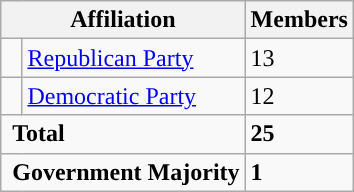<table class="wikitable">
<tr>
<th colspan="2">Affiliation</th>
<th>Members</th>
</tr>
<tr>
<td style="background-color:"> </td>
<td><a href='#'>Republican Party</a></td>
<td>13</td>
</tr>
<tr>
<td style="background-color:"> </td>
<td><a href='#'>Democratic Party</a></td>
<td>12</td>
</tr>
<tr>
<td colspan="2" rowspan="1"> <strong>Total</strong><br></td>
<td><strong>25</strong></td>
</tr>
<tr>
<td colspan="2" rowspan="1"> <strong>Government Majority</strong><br></td>
<td><strong>1</strong></td>
</tr>
</table>
